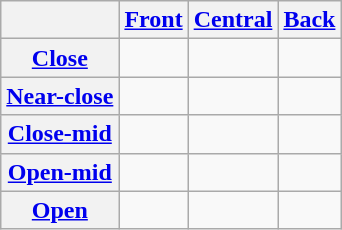<table class="wikitable" style="text-align:center">
<tr>
<th></th>
<th><a href='#'>Front</a></th>
<th><a href='#'>Central</a></th>
<th><a href='#'>Back</a></th>
</tr>
<tr align="center">
<th><a href='#'>Close</a></th>
<td>   </td>
<td></td>
<td>   </td>
</tr>
<tr>
<th><a href='#'>Near-close</a></th>
<td>   </td>
<td></td>
<td>   </td>
</tr>
<tr align="center">
<th><a href='#'>Close-mid</a></th>
<td>   </td>
<td></td>
<td>   </td>
</tr>
<tr>
<th><a href='#'>Open-mid</a></th>
<td>   </td>
<td></td>
<td>   </td>
</tr>
<tr align="center">
<th><a href='#'>Open</a></th>
<td></td>
<td>   </td>
<td></td>
</tr>
</table>
